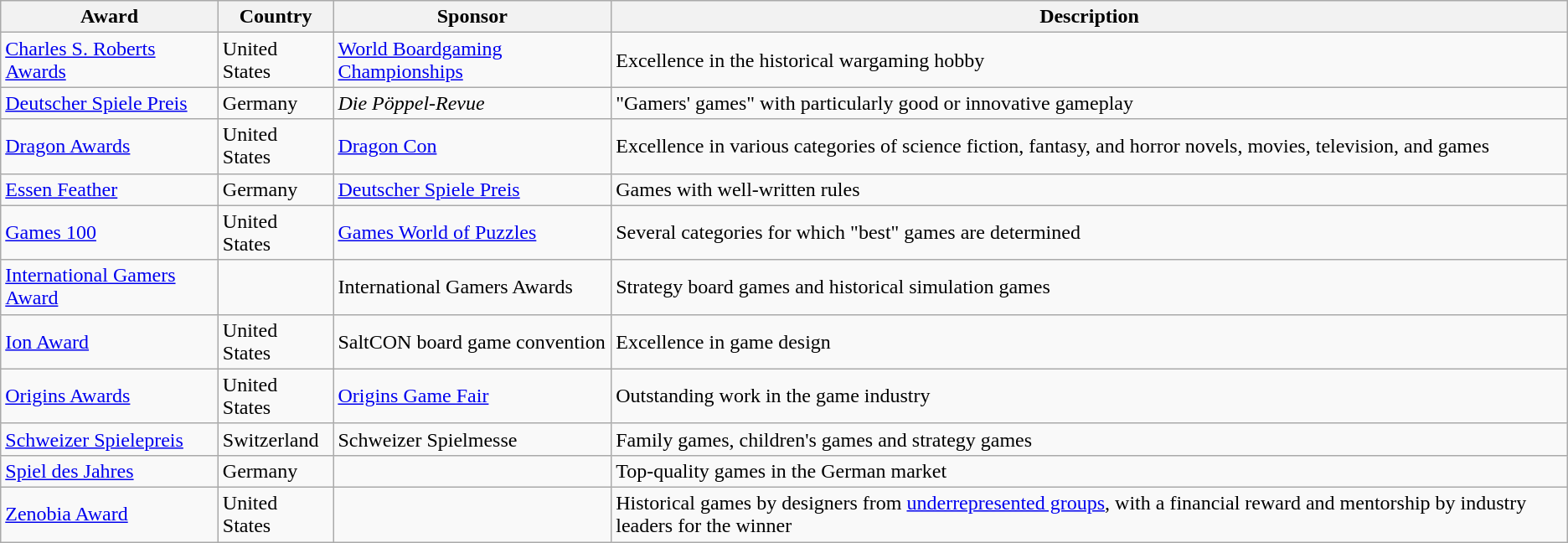<table class="wikitable sortable">
<tr>
<th>Award</th>
<th>Country</th>
<th>Sponsor</th>
<th>Description</th>
</tr>
<tr>
<td><a href='#'>Charles S. Roberts Awards</a></td>
<td>United States</td>
<td><a href='#'>World Boardgaming Championships</a></td>
<td>Excellence in the historical wargaming hobby</td>
</tr>
<tr>
<td><a href='#'>Deutscher Spiele Preis</a></td>
<td>Germany</td>
<td><em>Die Pöppel-Revue</em></td>
<td>"Gamers' games" with particularly good or innovative gameplay</td>
</tr>
<tr>
<td><a href='#'>Dragon Awards</a></td>
<td>United States</td>
<td><a href='#'>Dragon Con</a></td>
<td>Excellence in various categories of science fiction, fantasy, and horror novels, movies, television, and games</td>
</tr>
<tr>
<td><a href='#'>Essen Feather</a></td>
<td>Germany</td>
<td><a href='#'>Deutscher Spiele Preis</a></td>
<td>Games with well-written rules</td>
</tr>
<tr>
<td><a href='#'>Games 100</a></td>
<td>United States</td>
<td><a href='#'>Games World of Puzzles</a></td>
<td>Several categories for which "best" games are determined</td>
</tr>
<tr>
<td><a href='#'>International Gamers Award</a></td>
<td></td>
<td>International Gamers Awards</td>
<td>Strategy board games and historical simulation games</td>
</tr>
<tr>
<td><a href='#'>Ion Award</a></td>
<td>United States</td>
<td>SaltCON board game convention</td>
<td>Excellence in game design</td>
</tr>
<tr>
<td><a href='#'>Origins Awards</a></td>
<td>United States</td>
<td><a href='#'>Origins Game Fair</a></td>
<td>Outstanding work in the game industry</td>
</tr>
<tr>
<td><a href='#'>Schweizer Spielepreis</a></td>
<td>Switzerland</td>
<td>Schweizer Spielmesse</td>
<td>Family games, children's games and strategy games</td>
</tr>
<tr>
<td><a href='#'>Spiel des Jahres</a></td>
<td>Germany</td>
<td></td>
<td>Top-quality games in the German market</td>
</tr>
<tr>
<td><a href='#'>Zenobia Award</a></td>
<td>United States</td>
<td></td>
<td>Historical games by designers from <a href='#'>underrepresented groups</a>, with a financial reward and mentorship by industry leaders for the winner</td>
</tr>
</table>
